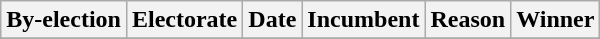<table class="wikitable">
<tr align=center>
<th>By-election</th>
<th>Electorate</th>
<th>Date</th>
<th>Incumbent</th>
<th>Reason</th>
<th>Winner</th>
</tr>
<tr>
</tr>
</table>
